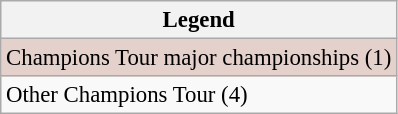<table class="wikitable" style="font-size:95%;">
<tr>
<th>Legend</th>
</tr>
<tr style="background:#e5d1cb;">
<td>Champions Tour major championships (1)</td>
</tr>
<tr>
<td>Other Champions Tour (4)</td>
</tr>
</table>
